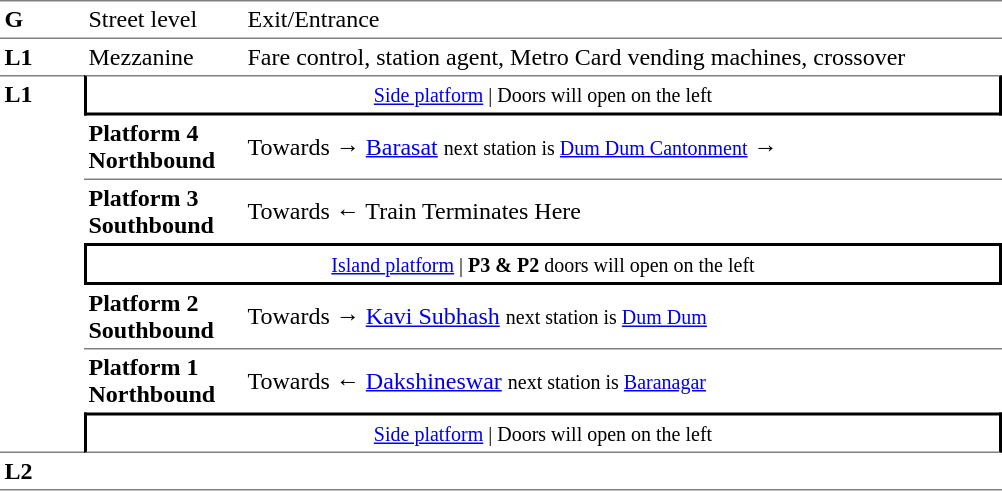<table border=0 cellspacing=0 cellpadding=3>
<tr>
<td style="border-bottom:solid 1px gray;border-top:solid 1px gray;" width=50 valign=top><strong>G</strong></td>
<td style="border-top:solid 1px gray;border-bottom:solid 1px gray;" width=100 valign=top>Street level</td>
<td style="border-top:solid 1px gray;border-bottom:solid 1px gray;" width=500 valign=top>Exit/Entrance</td>
</tr>
<tr>
<td valign=top><strong>L1</strong></td>
<td valign=top>Mezzanine</td>
<td valign=top>Fare control, station agent, Metro Card vending machines, crossover<br></td>
</tr>
<tr>
<td rowspan="7" style="border-top:solid 1px gray;border-bottom:solid 1px gray;" width="50" valign="top"><strong>L1</strong></td>
<td style="border-top:solid 1px gray;border-right:solid 2px black;border-left:solid 2px black;border-bottom:solid 2px black;text-align:center;" colspan=2><small><a href='#'>Side platform</a> | Doors will open on the left </small></td>
</tr>
<tr>
<td style="border-bottom:solid 1px gray;" width=100><span><strong>Platform 4</strong><br><strong>Northbound</strong></span></td>
<td style="border-bottom:solid 1px gray;" width=500>Towards → <a href='#'>Barasat</a> <small>next station is <a href='#'>Dum Dum Cantonment</a></small> →</td>
</tr>
<tr>
<td><span><strong>Platform 3</strong><br><strong>Southbound</strong></span></td>
<td>Towards ← Train Terminates Here</td>
</tr>
<tr>
<td colspan="2" style="border-top:solid 2px black;border-right:solid 2px black;border-left:solid 2px black;border-bottom:solid 2px black;text-align:center;"><small><a href='#'>Island platform</a> | <strong>P3 & P2</strong> doors will open on the left</small> </td>
</tr>
<tr>
<td style="border-bottom:solid 1px gray;" width=100><span><strong>Platform 2</strong><br><strong>Southbound</strong></span></td>
<td style="border-bottom:solid 1px gray;" width=500>Towards → <a href='#'>Kavi Subhash</a> <small>next station is <a href='#'>Dum Dum</a></small></td>
</tr>
<tr>
<td><span><strong>Platform 1</strong><br><strong>Northbound</strong></span></td>
<td>Towards ← <a href='#'>Dakshineswar</a> <small>next station is <a href='#'>Baranagar</a></small></td>
</tr>
<tr>
<td colspan="2" style="border-top:solid 2px black;border-right:solid 2px black;border-left:solid 2px black;border-bottom:solid 1px gray;text-align:center;"><small><a href='#'>Side platform</a> | Doors will open on the left </small></td>
</tr>
<tr>
<td style="border-bottom:solid 1px gray;" width="50" valign="top"><strong>L2</strong></td>
<td style="border-bottom:solid 1px gray;" width="50" valign="top"></td>
<td style="border-bottom:solid 1px gray;" width="50"></td>
</tr>
<tr>
</tr>
</table>
